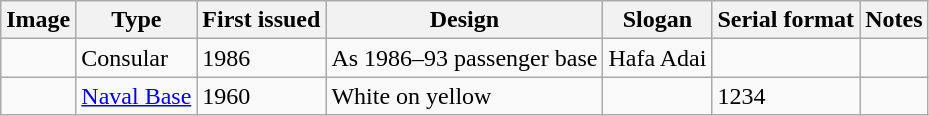<table class="wikitable">
<tr>
<th>Image</th>
<th>Type</th>
<th>First issued</th>
<th>Design</th>
<th>Slogan</th>
<th>Serial format</th>
<th>Notes</th>
</tr>
<tr>
<td></td>
<td>Consular</td>
<td>1986</td>
<td>As 1986–93 passenger base</td>
<td>Hafa Adai</td>
<td></td>
<td></td>
</tr>
<tr>
<td></td>
<td><a href='#'>Naval Base</a></td>
<td>1960</td>
<td>White on yellow</td>
<td></td>
<td>1234</td>
<td></td>
</tr>
</table>
